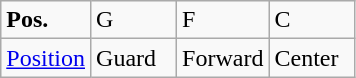<table class="wikitable">
<tr>
<td width="50"><strong>Pos.</strong></td>
<td width="50">G</td>
<td width="50">F</td>
<td width="50">C</td>
</tr>
<tr>
<td><a href='#'>Position</a></td>
<td>Guard</td>
<td>Forward</td>
<td>Center</td>
</tr>
</table>
